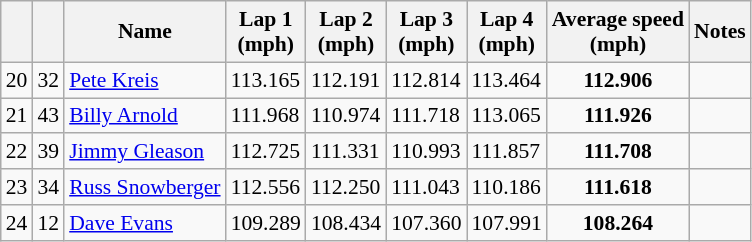<table class="wikitable" style="font-size: 90%;">
<tr align="center">
<th></th>
<th></th>
<th>Name</th>
<th>Lap 1<br>(mph)</th>
<th>Lap 2<br>(mph)</th>
<th>Lap 3<br>(mph)</th>
<th>Lap 4<br>(mph)</th>
<th>Average speed<br>(mph)</th>
<th>Notes</th>
</tr>
<tr>
<td align=center>20</td>
<td>32</td>
<td> <a href='#'>Pete Kreis</a></td>
<td>113.165</td>
<td>112.191</td>
<td>112.814</td>
<td>113.464</td>
<td align=center><strong>112.906</strong></td>
<td></td>
</tr>
<tr>
<td align=center>21</td>
<td>43</td>
<td> <a href='#'>Billy Arnold</a> <strong></strong></td>
<td>111.968</td>
<td>110.974</td>
<td>111.718</td>
<td>113.065</td>
<td align=center><strong>111.926</strong></td>
<td></td>
</tr>
<tr>
<td align=center>22</td>
<td>39</td>
<td> <a href='#'>Jimmy Gleason</a> <strong></strong></td>
<td>112.725</td>
<td>111.331</td>
<td>110.993</td>
<td>111.857</td>
<td align=center><strong>111.708</strong></td>
<td></td>
</tr>
<tr>
<td align=center>23</td>
<td>34</td>
<td> <a href='#'>Russ Snowberger</a> <strong></strong></td>
<td>112.556</td>
<td>112.250</td>
<td>111.043</td>
<td>110.186</td>
<td align=center><strong>111.618</strong></td>
<td></td>
</tr>
<tr>
<td align=center>24</td>
<td>12</td>
<td> <a href='#'>Dave Evans</a></td>
<td>109.289</td>
<td>108.434</td>
<td>107.360</td>
<td>107.991</td>
<td align=center><strong>108.264</strong></td>
<td></td>
</tr>
</table>
